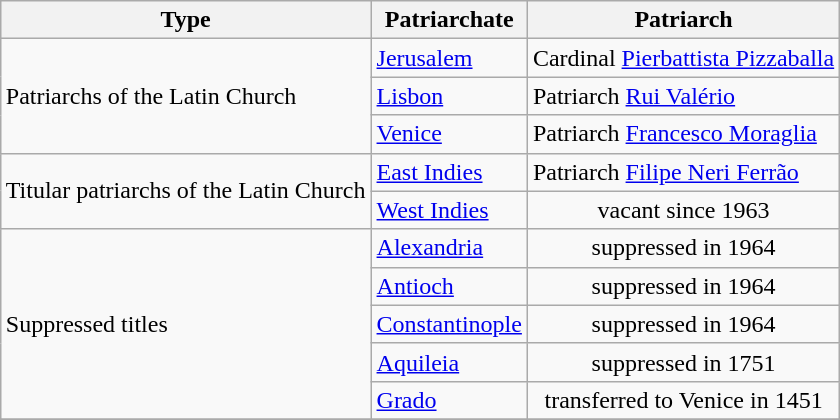<table class="wikitable" style="margin:0 auto 0 auto">
<tr>
<th>Type</th>
<th>Patriarchate</th>
<th>Patriarch</th>
</tr>
<tr>
<td rowspan="3">Patriarchs of the Latin Church</td>
<td><a href='#'>Jerusalem</a></td>
<td>Cardinal <a href='#'>Pierbattista Pizzaballa</a></td>
</tr>
<tr>
<td><a href='#'>Lisbon</a></td>
<td>Patriarch <a href='#'>Rui Valério</a></td>
</tr>
<tr>
<td><a href='#'>Venice</a></td>
<td>Patriarch <a href='#'>Francesco Moraglia</a></td>
</tr>
<tr>
<td rowspan="2">Titular patriarchs of the Latin Church</td>
<td><a href='#'>East Indies</a></td>
<td>Patriarch <a href='#'>Filipe Neri Ferrão</a></td>
</tr>
<tr>
<td><a href='#'>West Indies</a></td>
<td style="text-align:center">vacant since 1963</td>
</tr>
<tr>
<td rowspan="5">Suppressed titles</td>
<td><a href='#'>Alexandria</a></td>
<td style="text-align:center">suppressed in 1964</td>
</tr>
<tr>
<td><a href='#'>Antioch</a></td>
<td style="text-align:center">suppressed in 1964</td>
</tr>
<tr>
<td><a href='#'>Constantinople</a></td>
<td style="text-align:center">suppressed in 1964</td>
</tr>
<tr>
<td><a href='#'>Aquileia</a></td>
<td style="text-align:center">suppressed in 1751</td>
</tr>
<tr>
<td><a href='#'>Grado</a></td>
<td style="text-align:center">transferred to Venice in 1451</td>
</tr>
<tr>
</tr>
</table>
